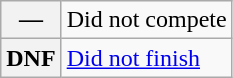<table class="wikitable">
<tr>
<th scope="row">—</th>
<td>Did not compete</td>
</tr>
<tr>
<th scope="row">DNF</th>
<td><a href='#'>Did not finish</a></td>
</tr>
</table>
